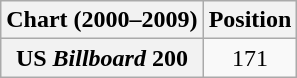<table class="wikitable plainrowheaders">
<tr>
<th scope="col">Chart (2000–2009)</th>
<th scope="col">Position</th>
</tr>
<tr>
<th scope="row">US <em>Billboard</em> 200</th>
<td style="text-align:center;">171</td>
</tr>
</table>
